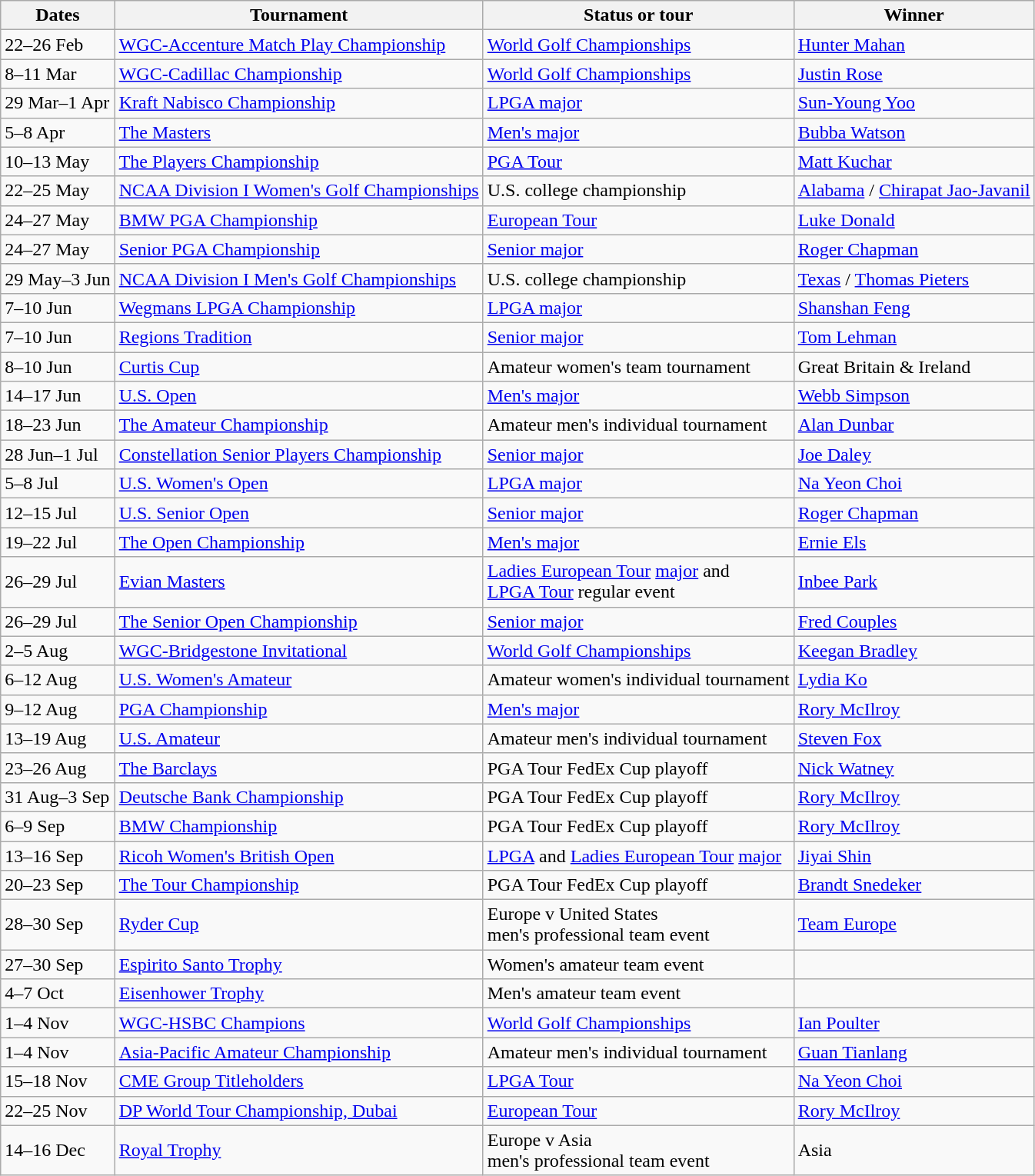<table class="wikitable">
<tr>
<th>Dates</th>
<th>Tournament</th>
<th>Status or tour</th>
<th>Winner</th>
</tr>
<tr>
<td>22–26 Feb</td>
<td><a href='#'>WGC-Accenture Match Play Championship</a></td>
<td><a href='#'>World Golf Championships</a></td>
<td> <a href='#'>Hunter Mahan</a></td>
</tr>
<tr>
<td>8–11 Mar</td>
<td><a href='#'>WGC-Cadillac Championship</a></td>
<td><a href='#'>World Golf Championships</a></td>
<td> <a href='#'>Justin Rose</a></td>
</tr>
<tr>
<td>29 Mar–1 Apr</td>
<td><a href='#'>Kraft Nabisco Championship</a></td>
<td><a href='#'>LPGA major</a></td>
<td> <a href='#'>Sun-Young Yoo</a></td>
</tr>
<tr>
<td>5–8 Apr</td>
<td><a href='#'>The Masters</a></td>
<td><a href='#'>Men's major</a></td>
<td> <a href='#'>Bubba Watson</a></td>
</tr>
<tr>
<td>10–13 May</td>
<td><a href='#'>The Players Championship</a></td>
<td><a href='#'>PGA Tour</a></td>
<td> <a href='#'>Matt Kuchar</a></td>
</tr>
<tr>
<td>22–25 May</td>
<td><a href='#'>NCAA Division I Women's Golf Championships</a></td>
<td>U.S. college championship</td>
<td><a href='#'>Alabama</a> / <a href='#'>Chirapat Jao-Javanil</a></td>
</tr>
<tr>
<td>24–27 May</td>
<td><a href='#'>BMW PGA Championship</a></td>
<td><a href='#'>European Tour</a></td>
<td> <a href='#'>Luke Donald</a></td>
</tr>
<tr>
<td>24–27 May</td>
<td><a href='#'>Senior PGA Championship</a></td>
<td><a href='#'>Senior major</a></td>
<td> <a href='#'>Roger Chapman</a></td>
</tr>
<tr>
<td>29 May–3 Jun</td>
<td><a href='#'>NCAA Division I Men's Golf Championships</a></td>
<td>U.S. college championship</td>
<td><a href='#'>Texas</a> / <a href='#'>Thomas Pieters</a></td>
</tr>
<tr>
<td>7–10 Jun</td>
<td><a href='#'>Wegmans LPGA Championship</a></td>
<td><a href='#'>LPGA major</a></td>
<td> <a href='#'>Shanshan Feng</a></td>
</tr>
<tr>
<td>7–10 Jun</td>
<td><a href='#'>Regions Tradition</a></td>
<td><a href='#'>Senior major</a></td>
<td> <a href='#'>Tom Lehman</a></td>
</tr>
<tr>
<td>8–10 Jun</td>
<td><a href='#'>Curtis Cup</a></td>
<td>Amateur women's team tournament</td>
<td> Great Britain &  Ireland</td>
</tr>
<tr>
<td>14–17 Jun</td>
<td><a href='#'>U.S. Open</a></td>
<td><a href='#'>Men's major</a></td>
<td> <a href='#'>Webb Simpson</a></td>
</tr>
<tr>
<td>18–23 Jun</td>
<td><a href='#'>The Amateur Championship</a></td>
<td>Amateur men's individual tournament</td>
<td> <a href='#'>Alan Dunbar</a></td>
</tr>
<tr>
<td>28 Jun–1 Jul</td>
<td><a href='#'>Constellation Senior Players Championship</a></td>
<td><a href='#'>Senior major</a></td>
<td> <a href='#'>Joe Daley</a></td>
</tr>
<tr>
<td>5–8 Jul</td>
<td><a href='#'>U.S. Women's Open</a></td>
<td><a href='#'>LPGA major</a></td>
<td> <a href='#'>Na Yeon Choi</a></td>
</tr>
<tr>
<td>12–15 Jul</td>
<td><a href='#'>U.S. Senior Open</a></td>
<td><a href='#'>Senior major</a></td>
<td> <a href='#'>Roger Chapman</a></td>
</tr>
<tr>
<td>19–22 Jul</td>
<td><a href='#'>The Open Championship</a></td>
<td><a href='#'>Men's major</a></td>
<td> <a href='#'>Ernie Els</a></td>
</tr>
<tr>
<td>26–29 Jul</td>
<td><a href='#'>Evian Masters</a></td>
<td><a href='#'>Ladies European Tour</a> <a href='#'>major</a> and<br> <a href='#'>LPGA Tour</a> regular event</td>
<td> <a href='#'>Inbee Park</a></td>
</tr>
<tr>
<td>26–29 Jul</td>
<td><a href='#'>The Senior Open Championship</a></td>
<td><a href='#'>Senior major</a></td>
<td> <a href='#'>Fred Couples</a></td>
</tr>
<tr>
<td>2–5 Aug</td>
<td><a href='#'>WGC-Bridgestone Invitational</a></td>
<td><a href='#'>World Golf Championships</a></td>
<td> <a href='#'>Keegan Bradley</a></td>
</tr>
<tr>
<td>6–12 Aug</td>
<td><a href='#'>U.S. Women's Amateur</a></td>
<td>Amateur women's individual tournament</td>
<td> <a href='#'>Lydia Ko</a></td>
</tr>
<tr>
<td>9–12 Aug</td>
<td><a href='#'>PGA Championship</a></td>
<td><a href='#'>Men's major</a></td>
<td> <a href='#'>Rory McIlroy</a></td>
</tr>
<tr>
<td>13–19 Aug</td>
<td><a href='#'>U.S. Amateur</a></td>
<td>Amateur men's individual tournament</td>
<td> <a href='#'>Steven Fox</a></td>
</tr>
<tr>
<td>23–26 Aug</td>
<td><a href='#'>The Barclays</a></td>
<td>PGA Tour FedEx Cup playoff</td>
<td> <a href='#'>Nick Watney</a></td>
</tr>
<tr>
<td>31 Aug–3 Sep</td>
<td><a href='#'>Deutsche Bank Championship</a></td>
<td>PGA Tour FedEx Cup playoff</td>
<td> <a href='#'>Rory McIlroy</a></td>
</tr>
<tr>
<td>6–9 Sep</td>
<td><a href='#'>BMW Championship</a></td>
<td>PGA Tour FedEx Cup playoff</td>
<td> <a href='#'>Rory McIlroy</a></td>
</tr>
<tr>
<td>13–16 Sep</td>
<td><a href='#'>Ricoh Women's British Open</a></td>
<td><a href='#'>LPGA</a> and <a href='#'>Ladies European Tour</a> <a href='#'>major</a></td>
<td> <a href='#'>Jiyai Shin</a></td>
</tr>
<tr>
<td>20–23 Sep</td>
<td><a href='#'>The Tour Championship</a></td>
<td>PGA Tour FedEx Cup playoff</td>
<td> <a href='#'>Brandt Snedeker</a></td>
</tr>
<tr>
<td>28–30 Sep</td>
<td><a href='#'>Ryder Cup</a></td>
<td>Europe v United States<br>men's professional team event</td>
<td> <a href='#'>Team Europe</a></td>
</tr>
<tr>
<td>27–30 Sep</td>
<td><a href='#'>Espirito Santo Trophy</a></td>
<td>Women's amateur team event</td>
<td></td>
</tr>
<tr>
<td>4–7 Oct</td>
<td><a href='#'>Eisenhower Trophy</a></td>
<td>Men's amateur team event</td>
<td></td>
</tr>
<tr>
<td>1–4 Nov</td>
<td><a href='#'>WGC-HSBC Champions</a></td>
<td><a href='#'>World Golf Championships</a></td>
<td> <a href='#'>Ian Poulter</a></td>
</tr>
<tr>
<td>1–4 Nov</td>
<td><a href='#'>Asia-Pacific Amateur Championship</a></td>
<td>Amateur men's individual tournament</td>
<td> <a href='#'>Guan Tianlang</a></td>
</tr>
<tr>
<td>15–18 Nov</td>
<td><a href='#'>CME Group Titleholders</a></td>
<td><a href='#'>LPGA Tour</a></td>
<td> <a href='#'>Na Yeon Choi</a></td>
</tr>
<tr>
<td>22–25 Nov</td>
<td><a href='#'>DP World Tour Championship, Dubai</a></td>
<td><a href='#'>European Tour</a></td>
<td> <a href='#'>Rory McIlroy</a></td>
</tr>
<tr>
<td>14–16 Dec</td>
<td><a href='#'>Royal Trophy</a></td>
<td>Europe v Asia<br>men's professional team event</td>
<td>Asia</td>
</tr>
</table>
